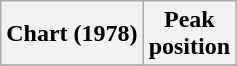<table class="wikitable sortable plainrowheaders" style="text-align:center">
<tr>
<th>Chart (1978)</th>
<th>Peak<br>position</th>
</tr>
<tr>
</tr>
</table>
